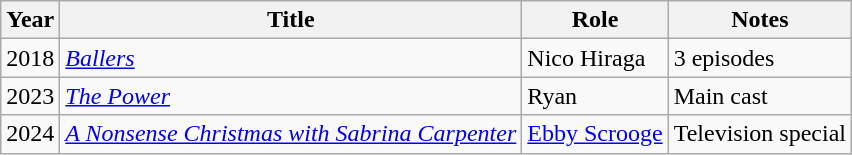<table class="wikitable sortable">
<tr>
<th>Year</th>
<th>Title</th>
<th>Role</th>
<th class="">Notes</th>
</tr>
<tr>
<td>2018</td>
<td><em><a href='#'>Ballers</a></em></td>
<td>Nico Hiraga</td>
<td>3 episodes</td>
</tr>
<tr>
<td>2023</td>
<td><em><a href='#'>The Power</a></em></td>
<td>Ryan</td>
<td>Main cast</td>
</tr>
<tr>
<td>2024</td>
<td><em><a href='#'>A Nonsense Christmas with Sabrina Carpenter</a></em></td>
<td><a href='#'>Ebby Scrooge</a></td>
<td>Television special</td>
</tr>
</table>
